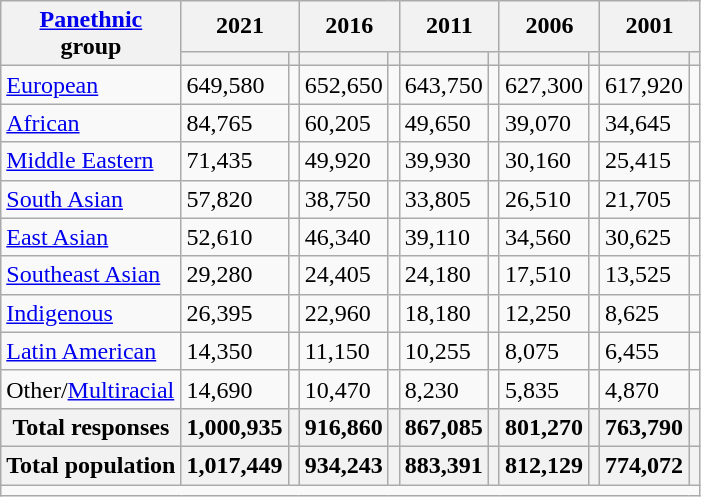<table class="wikitable collapsible sortable">
<tr>
<th rowspan="2"><a href='#'>Panethnic</a><br>group</th>
<th colspan="2">2021</th>
<th colspan="2">2016</th>
<th colspan="2">2011</th>
<th colspan="2">2006</th>
<th colspan="2">2001</th>
</tr>
<tr>
<th><a href='#'></a></th>
<th></th>
<th></th>
<th></th>
<th></th>
<th></th>
<th></th>
<th></th>
<th></th>
<th></th>
</tr>
<tr>
<td><a href='#'>European</a></td>
<td>649,580</td>
<td></td>
<td>652,650</td>
<td></td>
<td>643,750</td>
<td></td>
<td>627,300</td>
<td></td>
<td>617,920</td>
<td></td>
</tr>
<tr>
<td><a href='#'>African</a></td>
<td>84,765</td>
<td></td>
<td>60,205</td>
<td></td>
<td>49,650</td>
<td></td>
<td>39,070</td>
<td></td>
<td>34,645</td>
<td></td>
</tr>
<tr>
<td><a href='#'>Middle Eastern</a></td>
<td>71,435</td>
<td></td>
<td>49,920</td>
<td></td>
<td>39,930</td>
<td></td>
<td>30,160</td>
<td></td>
<td>25,415</td>
<td></td>
</tr>
<tr>
<td><a href='#'>South Asian</a></td>
<td>57,820</td>
<td></td>
<td>38,750</td>
<td></td>
<td>33,805</td>
<td></td>
<td>26,510</td>
<td></td>
<td>21,705</td>
<td></td>
</tr>
<tr>
<td><a href='#'>East Asian</a></td>
<td>52,610</td>
<td></td>
<td>46,340</td>
<td></td>
<td>39,110</td>
<td></td>
<td>34,560</td>
<td></td>
<td>30,625</td>
<td></td>
</tr>
<tr>
<td><a href='#'>Southeast Asian</a></td>
<td>29,280</td>
<td></td>
<td>24,405</td>
<td></td>
<td>24,180</td>
<td></td>
<td>17,510</td>
<td></td>
<td>13,525</td>
<td></td>
</tr>
<tr>
<td><a href='#'>Indigenous</a></td>
<td>26,395</td>
<td></td>
<td>22,960</td>
<td></td>
<td>18,180</td>
<td></td>
<td>12,250</td>
<td></td>
<td>8,625</td>
<td></td>
</tr>
<tr>
<td><a href='#'>Latin American</a></td>
<td>14,350</td>
<td></td>
<td>11,150</td>
<td></td>
<td>10,255</td>
<td></td>
<td>8,075</td>
<td></td>
<td>6,455</td>
<td></td>
</tr>
<tr>
<td>Other/<a href='#'>Multiracial</a></td>
<td>14,690</td>
<td></td>
<td>10,470</td>
<td></td>
<td>8,230</td>
<td></td>
<td>5,835</td>
<td></td>
<td>4,870</td>
<td></td>
</tr>
<tr>
<th>Total responses</th>
<th>1,000,935</th>
<th></th>
<th>916,860</th>
<th></th>
<th>867,085</th>
<th></th>
<th>801,270</th>
<th></th>
<th>763,790</th>
<th></th>
</tr>
<tr>
<th>Total population</th>
<th>1,017,449</th>
<th></th>
<th>934,243</th>
<th></th>
<th>883,391</th>
<th></th>
<th>812,129</th>
<th></th>
<th>774,072</th>
<th></th>
</tr>
<tr class="sortbottom">
<td colspan="15"></td>
</tr>
</table>
